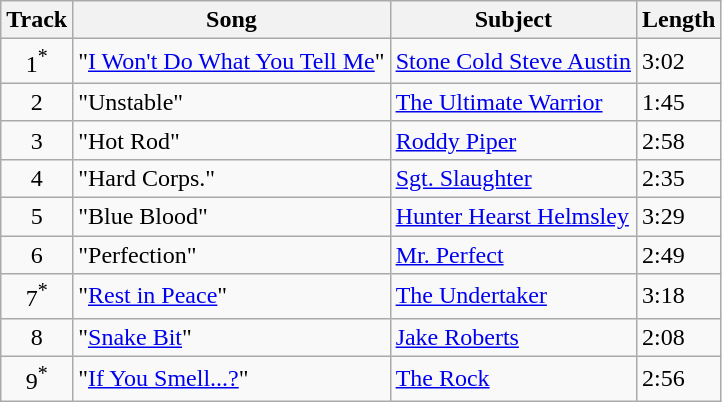<table class="wikitable">
<tr>
<th>Track</th>
<th>Song</th>
<th>Subject</th>
<th>Length</th>
</tr>
<tr>
<td align=center>1<sup>*</sup></td>
<td>"<a href='#'>I Won't Do What You Tell Me</a>"</td>
<td><a href='#'>Stone Cold Steve Austin</a></td>
<td>3:02</td>
</tr>
<tr>
<td align=center>2</td>
<td>"Unstable"</td>
<td><a href='#'>The Ultimate Warrior</a></td>
<td>1:45</td>
</tr>
<tr>
<td align=center>3</td>
<td>"Hot Rod"</td>
<td><a href='#'>Roddy Piper</a></td>
<td>2:58</td>
</tr>
<tr>
<td align=center>4</td>
<td>"Hard Corps."</td>
<td><a href='#'>Sgt. Slaughter</a></td>
<td>2:35</td>
</tr>
<tr>
<td align=center>5</td>
<td>"Blue Blood"</td>
<td><a href='#'>Hunter Hearst Helmsley</a></td>
<td>3:29</td>
</tr>
<tr>
<td align=center>6</td>
<td>"Perfection"</td>
<td><a href='#'>Mr. Perfect</a></td>
<td>2:49</td>
</tr>
<tr>
<td align=center>7<sup>*</sup></td>
<td>"<a href='#'>Rest in Peace</a>"</td>
<td><a href='#'>The Undertaker</a></td>
<td>3:18</td>
</tr>
<tr>
<td align=center>8</td>
<td>"<a href='#'>Snake Bit</a>"</td>
<td><a href='#'>Jake Roberts</a></td>
<td>2:08</td>
</tr>
<tr>
<td align=center>9<sup>*</sup></td>
<td>"<a href='#'>If You Smell...?</a>"</td>
<td><a href='#'>The Rock</a></td>
<td>2:56</td>
</tr>
</table>
